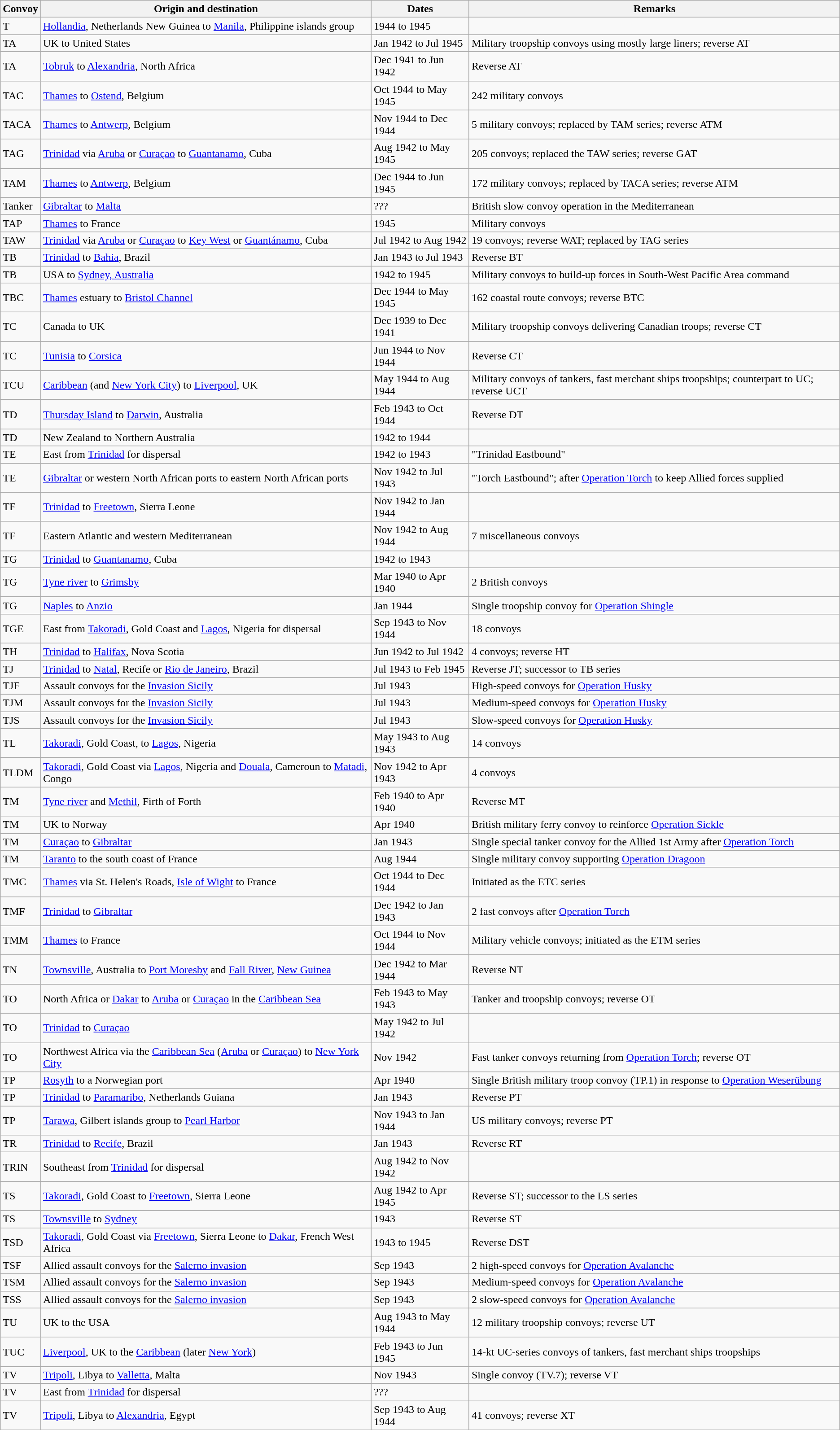<table class="wikitable">
<tr>
<th>Convoy</th>
<th>Origin and destination</th>
<th>Dates</th>
<th>Remarks</th>
</tr>
<tr>
<td>T</td>
<td><a href='#'>Hollandia</a>, Netherlands New Guinea to <a href='#'>Manila</a>, Philippine islands group</td>
<td>1944 to 1945</td>
<td></td>
</tr>
<tr>
<td>TA</td>
<td>UK to United States</td>
<td>Jan 1942 to Jul 1945</td>
<td>Military troopship convoys using mostly large liners; reverse AT</td>
</tr>
<tr>
<td>TA</td>
<td><a href='#'>Tobruk</a> to <a href='#'>Alexandria</a>, North Africa</td>
<td>Dec 1941 to Jun 1942</td>
<td>Reverse AT</td>
</tr>
<tr>
<td>TAC</td>
<td><a href='#'>Thames</a> to <a href='#'>Ostend</a>, Belgium</td>
<td>Oct 1944 to May 1945</td>
<td>242 military convoys</td>
</tr>
<tr>
<td>TACA</td>
<td><a href='#'>Thames</a> to <a href='#'>Antwerp</a>, Belgium</td>
<td>Nov 1944 to Dec 1944</td>
<td>5 military convoys; replaced by TAM series; reverse ATM</td>
</tr>
<tr>
<td>TAG</td>
<td><a href='#'>Trinidad</a> via <a href='#'>Aruba</a> or <a href='#'>Curaçao</a> to <a href='#'>Guantanamo</a>, Cuba</td>
<td>Aug 1942 to May 1945</td>
<td>205 convoys; replaced the TAW series; reverse GAT</td>
</tr>
<tr>
<td>TAM</td>
<td><a href='#'>Thames</a> to <a href='#'>Antwerp</a>, Belgium</td>
<td>Dec 1944 to Jun 1945</td>
<td>172 military convoys; replaced by TACA series; reverse ATM</td>
</tr>
<tr>
<td>Tanker</td>
<td><a href='#'>Gibraltar</a> to <a href='#'>Malta</a></td>
<td>???</td>
<td>British slow convoy operation in the Mediterranean</td>
</tr>
<tr>
<td>TAP</td>
<td><a href='#'>Thames</a> to France</td>
<td>1945</td>
<td>Military convoys</td>
</tr>
<tr>
<td>TAW</td>
<td><a href='#'>Trinidad</a> via <a href='#'>Aruba</a> or <a href='#'>Curaçao</a> to <a href='#'>Key West</a> or <a href='#'>Guantánamo</a>, Cuba</td>
<td>Jul 1942 to Aug 1942</td>
<td>19 convoys; reverse WAT; replaced by TAG series</td>
</tr>
<tr>
<td>TB</td>
<td><a href='#'>Trinidad</a> to <a href='#'>Bahia</a>, Brazil</td>
<td>Jan 1943 to Jul 1943</td>
<td>Reverse BT</td>
</tr>
<tr>
<td>TB</td>
<td>USA to <a href='#'>Sydney, Australia</a></td>
<td>1942 to 1945</td>
<td>Military convoys to build-up forces in South-West Pacific Area command</td>
</tr>
<tr>
<td>TBC</td>
<td><a href='#'>Thames</a> estuary to <a href='#'>Bristol Channel</a></td>
<td>Dec 1944 to May 1945</td>
<td>162 coastal route convoys; reverse BTC</td>
</tr>
<tr>
<td>TC</td>
<td>Canada to UK</td>
<td>Dec 1939 to Dec 1941</td>
<td>Military troopship convoys delivering Canadian troops; reverse CT</td>
</tr>
<tr>
<td>TC</td>
<td><a href='#'>Tunisia</a> to <a href='#'>Corsica</a></td>
<td>Jun 1944 to Nov 1944</td>
<td>Reverse CT</td>
</tr>
<tr>
<td>TCU</td>
<td><a href='#'>Caribbean</a> (and <a href='#'>New York City</a>) to <a href='#'>Liverpool</a>, UK</td>
<td>May 1944 to Aug 1944</td>
<td>Military convoys of tankers, fast merchant ships troopships; counterpart to UC; reverse UCT</td>
</tr>
<tr>
<td>TD</td>
<td><a href='#'>Thursday Island</a> to <a href='#'>Darwin</a>, Australia</td>
<td>Feb 1943 to Oct 1944</td>
<td>Reverse DT</td>
</tr>
<tr>
<td>TD</td>
<td>New Zealand to Northern Australia</td>
<td>1942 to 1944</td>
<td></td>
</tr>
<tr>
<td>TE</td>
<td>East from <a href='#'>Trinidad</a> for dispersal</td>
<td>1942 to 1943</td>
<td>"Trinidad Eastbound"</td>
</tr>
<tr>
<td>TE</td>
<td><a href='#'>Gibraltar</a> or western North African ports to eastern North African ports</td>
<td>Nov 1942 to Jul 1943</td>
<td>"Torch Eastbound"; after <a href='#'>Operation Torch</a> to keep Allied forces supplied</td>
</tr>
<tr>
<td>TF</td>
<td><a href='#'>Trinidad</a> to <a href='#'>Freetown</a>, Sierra Leone</td>
<td>Nov 1942 to Jan 1944</td>
<td></td>
</tr>
<tr>
<td>TF</td>
<td>Eastern Atlantic and western Mediterranean</td>
<td>Nov 1942 to Aug 1944</td>
<td>7 miscellaneous convoys</td>
</tr>
<tr>
<td>TG</td>
<td><a href='#'>Trinidad</a> to <a href='#'>Guantanamo</a>, Cuba</td>
<td>1942 to 1943</td>
<td></td>
</tr>
<tr>
<td>TG</td>
<td><a href='#'>Tyne river</a> to <a href='#'>Grimsby</a></td>
<td>Mar 1940 to Apr 1940</td>
<td>2 British convoys</td>
</tr>
<tr>
<td>TG</td>
<td><a href='#'>Naples</a> to <a href='#'>Anzio</a></td>
<td>Jan 1944</td>
<td>Single troopship convoy for <a href='#'>Operation Shingle</a></td>
</tr>
<tr>
<td>TGE</td>
<td>East from <a href='#'>Takoradi</a>, Gold Coast and <a href='#'>Lagos</a>, Nigeria for dispersal</td>
<td>Sep 1943 to Nov 1944</td>
<td>18 convoys</td>
</tr>
<tr>
<td>TH</td>
<td><a href='#'>Trinidad</a> to <a href='#'>Halifax</a>, Nova Scotia</td>
<td>Jun 1942 to Jul 1942</td>
<td>4 convoys; reverse HT</td>
</tr>
<tr>
<td>TJ</td>
<td><a href='#'>Trinidad</a> to <a href='#'>Natal</a>, Recife or <a href='#'>Rio de Janeiro</a>, Brazil</td>
<td>Jul 1943 to Feb 1945</td>
<td>Reverse JT; successor to TB series</td>
</tr>
<tr>
<td>TJF</td>
<td>Assault convoys for the <a href='#'>Invasion Sicily</a></td>
<td>Jul 1943</td>
<td>High-speed convoys for <a href='#'>Operation Husky</a></td>
</tr>
<tr>
<td>TJM</td>
<td>Assault convoys for the <a href='#'>Invasion Sicily</a></td>
<td>Jul 1943</td>
<td>Medium-speed convoys for <a href='#'>Operation Husky</a></td>
</tr>
<tr>
<td>TJS</td>
<td>Assault convoys for the <a href='#'>Invasion Sicily</a></td>
<td>Jul 1943</td>
<td>Slow-speed convoys for <a href='#'>Operation Husky</a></td>
</tr>
<tr>
<td>TL</td>
<td><a href='#'>Takoradi</a>, Gold Coast, to <a href='#'>Lagos</a>, Nigeria</td>
<td>May 1943 to Aug 1943</td>
<td>14 convoys</td>
</tr>
<tr>
<td>TLDM</td>
<td><a href='#'>Takoradi</a>, Gold Coast via <a href='#'>Lagos</a>, Nigeria and <a href='#'>Douala</a>, Cameroun to <a href='#'>Matadi</a>, Congo</td>
<td>Nov 1942 to Apr 1943</td>
<td>4 convoys</td>
</tr>
<tr>
<td>TM</td>
<td><a href='#'>Tyne river</a> and <a href='#'>Methil</a>, Firth of Forth</td>
<td>Feb 1940 to Apr 1940</td>
<td>Reverse MT</td>
</tr>
<tr>
<td>TM</td>
<td>UK to Norway</td>
<td>Apr 1940</td>
<td>British military ferry convoy to reinforce <a href='#'>Operation Sickle</a></td>
</tr>
<tr>
<td>TM</td>
<td><a href='#'>Curaçao</a> to <a href='#'>Gibraltar</a></td>
<td>Jan 1943</td>
<td>Single special tanker convoy for the Allied 1st Army after <a href='#'>Operation Torch</a></td>
</tr>
<tr>
<td>TM</td>
<td><a href='#'>Taranto</a> to the south coast of France</td>
<td>Aug 1944</td>
<td>Single military convoy supporting <a href='#'>Operation Dragoon</a></td>
</tr>
<tr>
<td>TMC</td>
<td><a href='#'>Thames</a> via St. Helen's Roads, <a href='#'>Isle of Wight</a> to France</td>
<td>Oct 1944 to Dec 1944</td>
<td>Initiated as the ETC series</td>
</tr>
<tr>
<td>TMF</td>
<td><a href='#'>Trinidad</a> to <a href='#'>Gibraltar</a></td>
<td>Dec 1942 to Jan 1943</td>
<td>2 fast convoys after <a href='#'>Operation Torch</a></td>
</tr>
<tr>
<td>TMM</td>
<td><a href='#'>Thames</a> to France</td>
<td>Oct 1944 to Nov 1944</td>
<td>Military vehicle convoys; initiated as the ETM series</td>
</tr>
<tr>
<td>TN</td>
<td><a href='#'>Townsville</a>, Australia to <a href='#'>Port Moresby</a> and <a href='#'>Fall River</a>, <a href='#'>New Guinea</a></td>
<td>Dec 1942 to Mar 1944</td>
<td>Reverse NT</td>
</tr>
<tr>
<td>TO</td>
<td>North Africa or <a href='#'>Dakar</a> to <a href='#'>Aruba</a> or <a href='#'>Curaçao</a> in the <a href='#'>Caribbean Sea</a></td>
<td>Feb 1943 to May 1943</td>
<td>Tanker and troopship convoys; reverse OT</td>
</tr>
<tr>
<td>TO</td>
<td><a href='#'>Trinidad</a> to <a href='#'>Curaçao</a></td>
<td>May 1942 to Jul 1942</td>
<td></td>
</tr>
<tr>
<td>TO</td>
<td>Northwest Africa via the <a href='#'>Caribbean Sea</a> (<a href='#'>Aruba</a> or <a href='#'>Curaçao</a>) to <a href='#'>New York City</a></td>
<td>Nov 1942</td>
<td>Fast tanker convoys returning from <a href='#'>Operation Torch</a>; reverse OT</td>
</tr>
<tr>
<td>TP</td>
<td><a href='#'>Rosyth</a> to a Norwegian port</td>
<td>Apr 1940</td>
<td>Single British military troop convoy (TP.1) in response to <a href='#'>Operation Weserübung</a></td>
</tr>
<tr>
<td>TP</td>
<td><a href='#'>Trinidad</a> to <a href='#'>Paramaribo</a>, Netherlands Guiana</td>
<td>Jan 1943</td>
<td>Reverse PT</td>
</tr>
<tr>
<td>TP</td>
<td><a href='#'>Tarawa</a>, Gilbert islands group to <a href='#'>Pearl Harbor</a></td>
<td>Nov 1943 to Jan 1944</td>
<td>US military convoys; reverse PT</td>
</tr>
<tr>
<td>TR</td>
<td><a href='#'>Trinidad</a> to <a href='#'>Recife</a>, Brazil</td>
<td>Jan 1943</td>
<td>Reverse RT</td>
</tr>
<tr>
<td>TRIN</td>
<td>Southeast from <a href='#'>Trinidad</a> for dispersal</td>
<td>Aug 1942 to Nov 1942</td>
<td></td>
</tr>
<tr>
<td>TS</td>
<td><a href='#'>Takoradi</a>, Gold Coast to <a href='#'>Freetown</a>, Sierra Leone</td>
<td>Aug 1942 to Apr 1945</td>
<td>Reverse ST; successor to the LS series</td>
</tr>
<tr>
<td>TS</td>
<td><a href='#'>Townsville</a> to <a href='#'>Sydney</a></td>
<td>1943</td>
<td>Reverse ST</td>
</tr>
<tr>
<td>TSD</td>
<td><a href='#'>Takoradi</a>, Gold Coast via <a href='#'>Freetown</a>, Sierra Leone to <a href='#'>Dakar</a>, French West Africa</td>
<td>1943 to 1945</td>
<td>Reverse DST</td>
</tr>
<tr>
<td>TSF</td>
<td>Allied assault convoys for the <a href='#'>Salerno invasion</a></td>
<td>Sep 1943</td>
<td>2 high-speed convoys for <a href='#'>Operation Avalanche</a></td>
</tr>
<tr>
<td>TSM</td>
<td>Allied assault convoys for the <a href='#'>Salerno invasion</a></td>
<td>Sep 1943</td>
<td>Medium-speed convoys for <a href='#'>Operation Avalanche</a></td>
</tr>
<tr>
<td>TSS</td>
<td>Allied assault convoys for the <a href='#'>Salerno invasion</a></td>
<td>Sep 1943</td>
<td>2 slow-speed convoys for <a href='#'>Operation Avalanche</a></td>
</tr>
<tr>
<td>TU</td>
<td>UK to the USA</td>
<td>Aug 1943 to May 1944</td>
<td>12 military troopship convoys; reverse UT</td>
</tr>
<tr>
<td>TUC</td>
<td><a href='#'>Liverpool</a>, UK to the <a href='#'>Caribbean</a> (later <a href='#'>New York</a>)</td>
<td>Feb 1943 to Jun 1945</td>
<td>14-kt UC-series convoys of tankers, fast merchant ships troopships</td>
</tr>
<tr>
<td>TV</td>
<td><a href='#'>Tripoli</a>, Libya to <a href='#'>Valletta</a>, Malta</td>
<td>Nov 1943</td>
<td>Single convoy (TV.7); reverse VT</td>
</tr>
<tr>
<td>TV</td>
<td>East from <a href='#'>Trinidad</a> for dispersal</td>
<td>???</td>
<td></td>
</tr>
<tr>
<td>TV</td>
<td><a href='#'>Tripoli</a>, Libya to <a href='#'>Alexandria</a>, Egypt</td>
<td>Sep 1943 to Aug 1944</td>
<td>41 convoys; reverse XT</td>
</tr>
</table>
